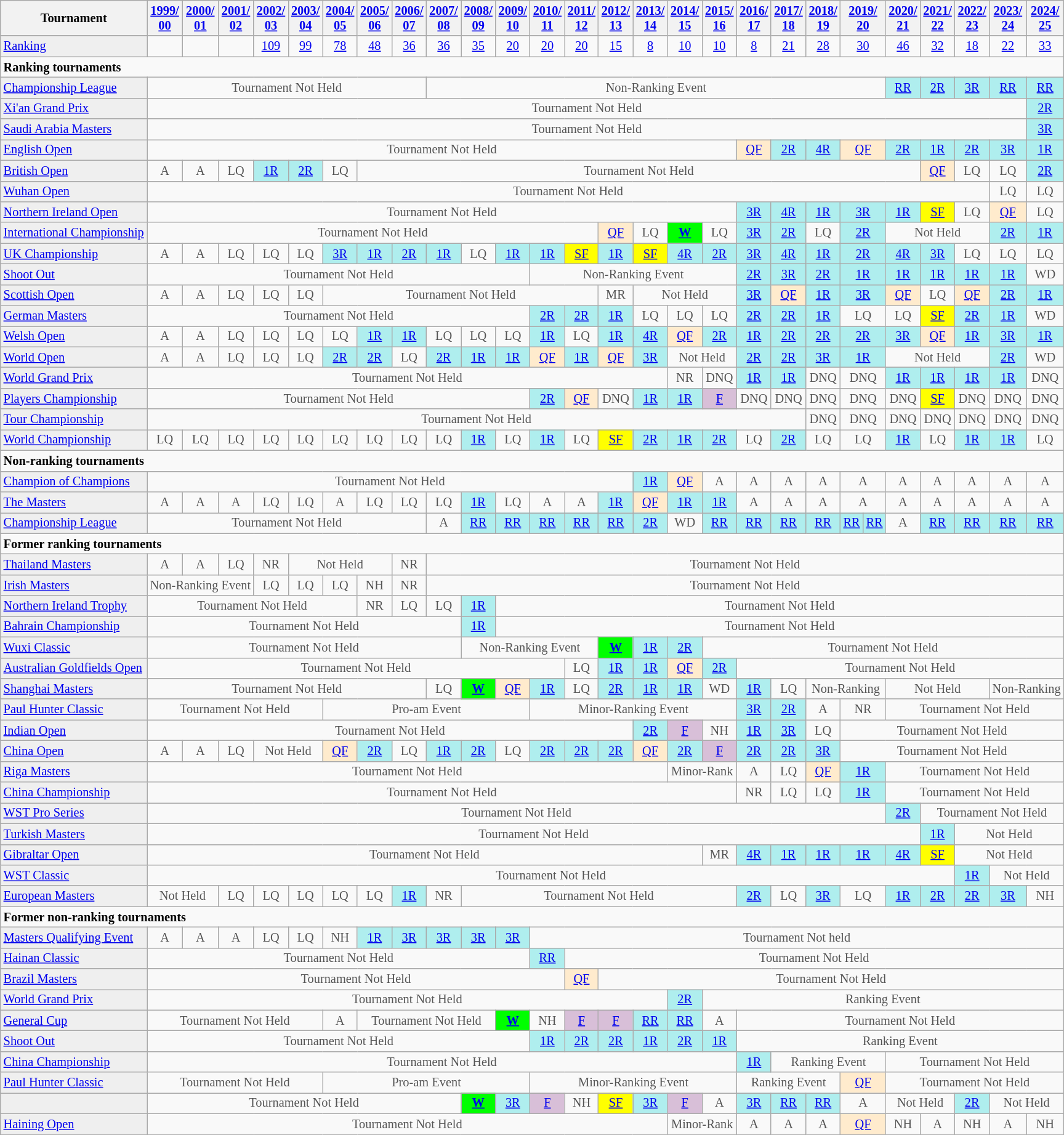<table class="wikitable" style="font-size:85%;">
<tr>
<th>Tournament</th>
<th><a href='#'>1999/<br>00</a></th>
<th><a href='#'>2000/<br>01</a></th>
<th><a href='#'>2001/<br>02</a></th>
<th><a href='#'>2002/<br>03</a></th>
<th><a href='#'>2003/<br>04</a></th>
<th><a href='#'>2004/<br>05</a></th>
<th><a href='#'>2005/<br>06</a></th>
<th><a href='#'>2006/<br>07</a></th>
<th><a href='#'>2007/<br>08</a></th>
<th><a href='#'>2008/<br>09</a></th>
<th><a href='#'>2009/<br>10</a></th>
<th><a href='#'>2010/<br>11</a></th>
<th><a href='#'>2011/<br>12</a></th>
<th><a href='#'>2012/<br>13</a></th>
<th><a href='#'>2013/<br>14</a></th>
<th><a href='#'>2014/<br>15</a></th>
<th><a href='#'>2015/<br>16</a></th>
<th><a href='#'>2016/<br>17</a></th>
<th><a href='#'>2017/<br>18</a></th>
<th><a href='#'>2018/<br>19</a></th>
<th colspan="2"><a href='#'>2019/<br>20</a></th>
<th><a href='#'>2020/<br>21</a></th>
<th><a href='#'>2021/<br>22</a></th>
<th><a href='#'>2022/<br>23</a></th>
<th><a href='#'>2023/<br>24</a></th>
<th><a href='#'>2024/<br>25</a></th>
</tr>
<tr>
<td style="background:#EFEFEF;"><a href='#'>Ranking</a></td>
<td align="center"></td>
<td align="center"></td>
<td align="center"></td>
<td align="center"><a href='#'>109</a></td>
<td align="center"><a href='#'>99</a></td>
<td align="center"><a href='#'>78</a></td>
<td align="center"><a href='#'>48</a></td>
<td align="center"><a href='#'>36</a></td>
<td align="center"><a href='#'>36</a></td>
<td align="center"><a href='#'>35</a></td>
<td align="center"><a href='#'>20</a></td>
<td align="center"><a href='#'>20</a></td>
<td align="center"><a href='#'>20</a></td>
<td align="center"><a href='#'>15</a></td>
<td align="center"><a href='#'>8</a></td>
<td align="center"><a href='#'>10</a></td>
<td align="center"><a href='#'>10</a></td>
<td align="center"><a href='#'>8</a></td>
<td align="center"><a href='#'>21</a></td>
<td align="center"><a href='#'>28</a></td>
<td align="center" colspan="2"><a href='#'>30</a></td>
<td align="center"><a href='#'>46</a></td>
<td align="center"><a href='#'>32</a></td>
<td align="center"><a href='#'>18</a></td>
<td align="center"><a href='#'>22</a></td>
<td align="center"><a href='#'>33</a></td>
</tr>
<tr>
<td colspan="30"><strong>Ranking tournaments</strong></td>
</tr>
<tr>
<td style="background:#EFEFEF;"><a href='#'>Championship League</a></td>
<td align="center" colspan="8" style="color:#555555;">Tournament Not Held</td>
<td align="center" colspan="14" style="color:#555555;">Non-Ranking Event</td>
<td align="center" style="background:#afeeee;"><a href='#'>RR</a></td>
<td align="center" style="background:#afeeee;"><a href='#'>2R</a></td>
<td align="center" style="background:#afeeee;"><a href='#'>3R</a></td>
<td align="center" style="background:#afeeee;"><a href='#'>RR</a></td>
<td align="center" style="background:#afeeee;"><a href='#'>RR</a></td>
</tr>
<tr>
<td style="background:#EFEFEF;"><a href='#'>Xi'an Grand Prix</a></td>
<td align="center" colspan="26" style="color:#555555;">Tournament Not Held</td>
<td align="center" style="background:#afeeee;"><a href='#'>2R</a></td>
</tr>
<tr>
<td style="background:#EFEFEF;"><a href='#'>Saudi Arabia Masters</a></td>
<td align="center" colspan="26" style="color:#555555;">Tournament Not Held</td>
<td align="center" style="background:#afeeee;"><a href='#'>3R</a></td>
</tr>
<tr>
<td style="background:#EFEFEF;"><a href='#'>English Open</a></td>
<td align="center" colspan="17" style="color:#555555;">Tournament Not Held</td>
<td align="center" style="background:#ffebcd;"><a href='#'>QF</a></td>
<td align="center" style="background:#afeeee;"><a href='#'>2R</a></td>
<td align="center" style="background:#afeeee;"><a href='#'>4R</a></td>
<td align="center" colspan="2" style="background:#ffebcd;"><a href='#'>QF</a></td>
<td align="center" style="background:#afeeee;"><a href='#'>2R</a></td>
<td align="center" style="background:#afeeee;"><a href='#'>1R</a></td>
<td align="center" style="background:#afeeee;"><a href='#'>2R</a></td>
<td align="center" style="background:#afeeee;"><a href='#'>3R</a></td>
<td align="center" style="background:#afeeee;"><a href='#'>1R</a></td>
</tr>
<tr>
<td style="background:#EFEFEF;"><a href='#'>British Open</a></td>
<td align="center" style="color:#555555;">A</td>
<td align="center" style="color:#555555;">A</td>
<td align="center" style="color:#555555;">LQ</td>
<td align="center" style="background:#afeeee;"><a href='#'>1R</a></td>
<td align="center" style="background:#afeeee;"><a href='#'>2R</a></td>
<td align="center" style="color:#555555;">LQ</td>
<td align="center" colspan="17" style="color:#555555;">Tournament Not Held</td>
<td align="center" style="background:#ffebcd;"><a href='#'>QF</a></td>
<td align="center" style="color:#555555;">LQ</td>
<td align="center" style="color:#555555;">LQ</td>
<td align="center" style="background:#afeeee;"><a href='#'>2R</a></td>
</tr>
<tr>
<td style="background:#EFEFEF;"><a href='#'>Wuhan Open</a></td>
<td align="center" colspan="25" style="color:#555555;">Tournament Not Held</td>
<td align="center" style="color:#555555;">LQ</td>
<td align="center" style="color:#555555;">LQ</td>
</tr>
<tr>
<td style="background:#EFEFEF;"><a href='#'>Northern Ireland Open</a></td>
<td align="center" colspan="17" style="color:#555555;">Tournament Not Held</td>
<td align="center" style="background:#afeeee;"><a href='#'>3R</a></td>
<td align="center" style="background:#afeeee;"><a href='#'>4R</a></td>
<td align="center" style="background:#afeeee;"><a href='#'>1R</a></td>
<td align="center" colspan="2" style="background:#afeeee;"><a href='#'>3R</a></td>
<td align="center" style="background:#afeeee;"><a href='#'>1R</a></td>
<td align="center" style="background:yellow;"><a href='#'>SF</a></td>
<td align="center" style="color:#555555;">LQ</td>
<td align="center" style="background:#ffebcd;"><a href='#'>QF</a></td>
<td align="center" style="color:#555555;">LQ</td>
</tr>
<tr>
<td style="background:#EFEFEF;"><a href='#'>International Championship</a></td>
<td align="center" colspan="13" style="color:#555555;">Tournament Not Held</td>
<td align="center" style="background:#ffebcd;"><a href='#'>QF</a></td>
<td align="center" style="color:#555555;">LQ</td>
<td align="center" style="background:#00ff00;"><a href='#'><strong>W</strong></a></td>
<td align="center" style="color:#555555;">LQ</td>
<td align="center" style="background:#afeeee;"><a href='#'>3R</a></td>
<td align="center" style="background:#afeeee;"><a href='#'>2R</a></td>
<td align="center" style="color:#555555;">LQ</td>
<td align="center" colspan="2" style="background:#afeeee;"><a href='#'>2R</a></td>
<td align="center" colspan="3" style="color:#555555;">Not Held</td>
<td align="center" style="background:#afeeee;"><a href='#'>2R</a></td>
<td align="center" style="background:#afeeee;"><a href='#'>1R</a></td>
</tr>
<tr>
<td style="background:#EFEFEF;"><a href='#'>UK Championship</a></td>
<td align="center" style="color:#555555;">A</td>
<td align="center" style="color:#555555;">A</td>
<td align="center" style="color:#555555;">LQ</td>
<td align="center" style="color:#555555;">LQ</td>
<td align="center" style="color:#555555;">LQ</td>
<td align="center" style="background:#afeeee;"><a href='#'>3R</a></td>
<td align="center" style="background:#afeeee;"><a href='#'>1R</a></td>
<td align="center" style="background:#afeeee;"><a href='#'>2R</a></td>
<td align="center" style="background:#afeeee;"><a href='#'>1R</a></td>
<td align="center" style="color:#555555;">LQ</td>
<td align="center" style="background:#afeeee;"><a href='#'>1R</a></td>
<td align="center" style="background:#afeeee;"><a href='#'>1R</a></td>
<td align="center" style="background:yellow;"><a href='#'>SF</a></td>
<td align="center" style="background:#afeeee;"><a href='#'>1R</a></td>
<td align="center" style="background:yellow;"><a href='#'>SF</a></td>
<td align="center" style="background:#afeeee;"><a href='#'>4R</a></td>
<td align="center" style="background:#afeeee;"><a href='#'>2R</a></td>
<td align="center" style="background:#afeeee;"><a href='#'>3R</a></td>
<td align="center" style="background:#afeeee;"><a href='#'>4R</a></td>
<td align="center" style="background:#afeeee;"><a href='#'>1R</a></td>
<td align="center" colspan="2" style="background:#afeeee;"><a href='#'>2R</a></td>
<td align="center" style="background:#afeeee;"><a href='#'>4R</a></td>
<td align="center" style="background:#afeeee;"><a href='#'>3R</a></td>
<td align="center" style="color:#555555;">LQ</td>
<td align="center" style="color:#555555;">LQ</td>
<td align="center" style="color:#555555;">LQ</td>
</tr>
<tr>
<td style="background:#EFEFEF;"><a href='#'>Shoot Out</a></td>
<td align="center" colspan="11" style="color:#555555;">Tournament Not Held</td>
<td align="center" colspan="6" style="color:#555555;">Non-Ranking Event</td>
<td align="center" style="background:#afeeee;"><a href='#'>2R</a></td>
<td align="center" style="background:#afeeee;"><a href='#'>3R</a></td>
<td align="center" style="background:#afeeee;"><a href='#'>2R</a></td>
<td align="center" colspan="2" style="background:#afeeee;"><a href='#'>1R</a></td>
<td align="center" style="background:#afeeee;"><a href='#'>1R</a></td>
<td align="center" style="background:#afeeee;"><a href='#'>1R</a></td>
<td align="center" style="background:#afeeee;"><a href='#'>1R</a></td>
<td align="center" style="background:#afeeee;"><a href='#'>1R</a></td>
<td align="center" style="color:#555555;">WD</td>
</tr>
<tr>
<td style="background:#EFEFEF;"><a href='#'>Scottish Open</a></td>
<td align="center" style="color:#555555;">A</td>
<td align="center" style="color:#555555;">A</td>
<td align="center" style="color:#555555;">LQ</td>
<td align="center" style="color:#555555;">LQ</td>
<td align="center" style="color:#555555;">LQ</td>
<td align="center" colspan="8" style="color:#555555;">Tournament Not Held</td>
<td align="center" style="color:#555555;">MR</td>
<td align="center" colspan="3" style="color:#555555;">Not Held</td>
<td align="center" style="background:#afeeee;"><a href='#'>3R</a></td>
<td align="center" style="background:#ffebcd;"><a href='#'>QF</a></td>
<td align="center" style="background:#afeeee;"><a href='#'>1R</a></td>
<td align="center" colspan="2" style="background:#afeeee;"><a href='#'>3R</a></td>
<td align="center" style="background:#ffebcd;"><a href='#'>QF</a></td>
<td align="center" style="color:#555555;">LQ</td>
<td align="center" style="background:#ffebcd;"><a href='#'>QF</a></td>
<td align="center" style="background:#afeeee;"><a href='#'>2R</a></td>
<td align="center" style="background:#afeeee;"><a href='#'>1R</a></td>
</tr>
<tr>
<td style="background:#EFEFEF;"><a href='#'>German Masters</a></td>
<td align="center" colspan="11" style="color:#555555;">Tournament Not Held</td>
<td align="center" style="background:#afeeee;"><a href='#'>2R</a></td>
<td align="center" style="background:#afeeee;"><a href='#'>2R</a></td>
<td align="center" style="background:#afeeee;"><a href='#'>1R</a></td>
<td align="center" style="color:#555555;">LQ</td>
<td align="center" style="color:#555555;">LQ</td>
<td align="center" style="color:#555555;">LQ</td>
<td align="center" style="background:#afeeee;"><a href='#'>2R</a></td>
<td align="center" style="background:#afeeee;"><a href='#'>2R</a></td>
<td align="center" style="background:#afeeee;"><a href='#'>1R</a></td>
<td align="center" colspan="2" style="color:#555555;">LQ</td>
<td align="center" style="color:#555555;">LQ</td>
<td align="center" style="background:yellow;"><a href='#'>SF</a></td>
<td align="center" style="background:#afeeee;"><a href='#'>2R</a></td>
<td align="center" style="background:#afeeee;"><a href='#'>1R</a></td>
<td align="center" style="color:#555555;">WD</td>
</tr>
<tr>
<td style="background:#EFEFEF;"><a href='#'>Welsh Open</a></td>
<td align="center" style="color:#555555;">A</td>
<td align="center" style="color:#555555;">A</td>
<td align="center" style="color:#555555;">LQ</td>
<td align="center" style="color:#555555;">LQ</td>
<td align="center" style="color:#555555;">LQ</td>
<td align="center" style="color:#555555;">LQ</td>
<td align="center" style="background:#afeeee;"><a href='#'>1R</a></td>
<td align="center" style="background:#afeeee;"><a href='#'>1R</a></td>
<td align="center" style="color:#555555;">LQ</td>
<td align="center" style="color:#555555;">LQ</td>
<td align="center" style="color:#555555;">LQ</td>
<td align="center" style="background:#afeeee;"><a href='#'>1R</a></td>
<td align="center" style="color:#555555;">LQ</td>
<td align="center" style="background:#afeeee;"><a href='#'>1R</a></td>
<td align="center" style="background:#afeeee;"><a href='#'>4R</a></td>
<td align="center" style="background:#ffebcd;"><a href='#'>QF</a></td>
<td align="center" style="background:#afeeee;"><a href='#'>2R</a></td>
<td align="center" style="background:#afeeee;"><a href='#'>1R</a></td>
<td align="center" style="background:#afeeee;"><a href='#'>2R</a></td>
<td align="center" style="background:#afeeee;"><a href='#'>2R</a></td>
<td align="center" colspan="2" style="background:#afeeee;"><a href='#'>2R</a></td>
<td align="center" style="background:#afeeee;"><a href='#'>3R</a></td>
<td align="center" style="background:#ffebcd;"><a href='#'>QF</a></td>
<td align="center" style="background:#afeeee;"><a href='#'>1R</a></td>
<td align="center" style="background:#afeeee;"><a href='#'>3R</a></td>
<td align="center" style="background:#afeeee;"><a href='#'>1R</a></td>
</tr>
<tr>
<td style="background:#EFEFEF;"><a href='#'>World Open</a></td>
<td align="center" style="color:#555555;">A</td>
<td align="center" style="color:#555555;">A</td>
<td align="center" style="color:#555555;">LQ</td>
<td align="center" style="color:#555555;">LQ</td>
<td align="center" style="color:#555555;">LQ</td>
<td align="center" style="background:#afeeee;"><a href='#'>2R</a></td>
<td align="center" style="background:#afeeee;"><a href='#'>2R</a></td>
<td align="center" style="color:#555555;">LQ</td>
<td align="center" style="background:#afeeee;"><a href='#'>2R</a></td>
<td align="center" style="background:#afeeee;"><a href='#'>1R</a></td>
<td align="center" style="background:#afeeee;"><a href='#'>1R</a></td>
<td align="center" style="background:#ffebcd;"><a href='#'>QF</a></td>
<td align="center" style="background:#afeeee;"><a href='#'>1R</a></td>
<td align="center" style="background:#ffebcd;"><a href='#'>QF</a></td>
<td align="center" style="background:#afeeee;"><a href='#'>3R</a></td>
<td align="center" colspan="2" style="color:#555555;">Not Held</td>
<td align="center" style="background:#afeeee;"><a href='#'>2R</a></td>
<td align="center" style="background:#afeeee;"><a href='#'>2R</a></td>
<td align="center" style="background:#afeeee;"><a href='#'>3R</a></td>
<td align="center" colspan="2" style="background:#afeeee;"><a href='#'>1R</a></td>
<td align="center" colspan="3" style="color:#555555;">Not Held</td>
<td align="center" style="background:#afeeee;"><a href='#'>2R</a></td>
<td align="center" style="color:#555555;">WD</td>
</tr>
<tr>
<td style="background:#EFEFEF;"><a href='#'>World Grand Prix</a></td>
<td align="center" colspan="15" style="color:#555555;">Tournament Not Held</td>
<td align="center" style="color:#555555;">NR</td>
<td align="center" style="color:#555555;">DNQ</td>
<td align="center" style="background:#afeeee;"><a href='#'>1R</a></td>
<td align="center" style="background:#afeeee;"><a href='#'>1R</a></td>
<td align="center" style="color:#555555;">DNQ</td>
<td align="center" colspan="2" style="color:#555555;">DNQ</td>
<td align="center" style="background:#afeeee;"><a href='#'>1R</a></td>
<td align="center" style="background:#afeeee;"><a href='#'>1R</a></td>
<td align="center" style="background:#afeeee;"><a href='#'>1R</a></td>
<td align="center" style="background:#afeeee;"><a href='#'>1R</a></td>
<td align="center" style="color:#555555;">DNQ</td>
</tr>
<tr>
<td style="background:#EFEFEF;"><a href='#'>Players Championship</a></td>
<td align="center" colspan="11" style="color:#555555;">Tournament Not Held</td>
<td align="center" style="background:#afeeee;"><a href='#'>2R</a></td>
<td align="center" style="background:#ffebcd;"><a href='#'>QF</a></td>
<td align="center" style="color:#555555;">DNQ</td>
<td align="center" style="background:#afeeee;"><a href='#'>1R</a></td>
<td align="center" style="background:#afeeee;"><a href='#'>1R</a></td>
<td align="center" style="background:thistle;"><a href='#'>F</a></td>
<td align="center" style="color:#555555;">DNQ</td>
<td align="center" style="color:#555555;">DNQ</td>
<td align="center" style="color:#555555;">DNQ</td>
<td align="center" colspan="2" style="color:#555555;">DNQ</td>
<td align="center" style="color:#555555;">DNQ</td>
<td align="center" style="background:yellow;"><a href='#'>SF</a></td>
<td align="center" style="color:#555555;">DNQ</td>
<td align="center" style="color:#555555;">DNQ</td>
<td align="center" style="color:#555555;">DNQ</td>
</tr>
<tr>
<td style="background:#EFEFEF;"><a href='#'>Tour Championship</a></td>
<td align="center" colspan="19" style="color:#555555;">Tournament Not Held</td>
<td align="center" style="color:#555555;">DNQ</td>
<td align="center" colspan="2" style="color:#555555;">DNQ</td>
<td align="center" style="color:#555555;">DNQ</td>
<td align="center" style="color:#555555;">DNQ</td>
<td align="center" style="color:#555555;">DNQ</td>
<td align="center" style="color:#555555;">DNQ</td>
<td align="center" style="color:#555555;">DNQ</td>
</tr>
<tr>
<td style="background:#EFEFEF;"><a href='#'>World Championship</a></td>
<td align="center" style="color:#555555;">LQ</td>
<td align="center" style="color:#555555;">LQ</td>
<td align="center" style="color:#555555;">LQ</td>
<td align="center" style="color:#555555;">LQ</td>
<td align="center" style="color:#555555;">LQ</td>
<td align="center" style="color:#555555;">LQ</td>
<td align="center" style="color:#555555;">LQ</td>
<td align="center" style="color:#555555;">LQ</td>
<td align="center" style="color:#555555;">LQ</td>
<td align="center" style="background:#afeeee;"><a href='#'>1R</a></td>
<td align="center" style="color:#555555;">LQ</td>
<td align="center" style="background:#afeeee;"><a href='#'>1R</a></td>
<td align="center" style="color:#555555;">LQ</td>
<td align="center" style="background:yellow;"><a href='#'>SF</a></td>
<td align="center" style="background:#afeeee;"><a href='#'>2R</a></td>
<td align="center" style="background:#afeeee;"><a href='#'>1R</a></td>
<td align="center" style="background:#afeeee;"><a href='#'>2R</a></td>
<td align="center" style="color:#555555;">LQ</td>
<td align="center" style="background:#afeeee;"><a href='#'>2R</a></td>
<td align="center" style="color:#555555;">LQ</td>
<td align="center" colspan="2" style="color:#555555;">LQ</td>
<td align="center" style="background:#afeeee;"><a href='#'>1R</a></td>
<td align="center" style="color:#555555;">LQ</td>
<td align="center" style="background:#afeeee;"><a href='#'>1R</a></td>
<td align="center" style="background:#afeeee;"><a href='#'>1R</a></td>
<td align="center" style="color:#555555;">LQ</td>
</tr>
<tr>
<td colspan="30"><strong>Non-ranking tournaments</strong></td>
</tr>
<tr>
<td style="background:#EFEFEF;"><a href='#'>Champion of Champions</a></td>
<td align="center" colspan="14" style="color:#555555;">Tournament Not Held</td>
<td align="center" style="background:#afeeee;"><a href='#'>1R</a></td>
<td align="center" style="background:#ffebcd;"><a href='#'>QF</a></td>
<td align="center" style="color:#555555;">A</td>
<td align="center" style="color:#555555;">A</td>
<td align="center" style="color:#555555;">A</td>
<td align="center" style="color:#555555;">A</td>
<td align="center" colspan="2" style="color:#555555;">A</td>
<td align="center" style="color:#555555;">A</td>
<td align="center" style="color:#555555;">A</td>
<td align="center" style="color:#555555;">A</td>
<td align="center" style="color:#555555;">A</td>
<td align="center" style="color:#555555;">A</td>
</tr>
<tr>
<td style="background:#EFEFEF;"><a href='#'>The Masters</a></td>
<td align="center" style="color:#555555;">A</td>
<td align="center" style="color:#555555;">A</td>
<td align="center" style="color:#555555;">A</td>
<td align="center" style="color:#555555;">LQ</td>
<td align="center" style="color:#555555;">LQ</td>
<td align="center" style="color:#555555;">A</td>
<td align="center" style="color:#555555;">LQ</td>
<td align="center" style="color:#555555;">LQ</td>
<td align="center" style="color:#555555;">LQ</td>
<td align="center" style="background:#afeeee;"><a href='#'>1R</a></td>
<td align="center" style="color:#555555;">LQ</td>
<td align="center" style="color:#555555;">A</td>
<td align="center" style="color:#555555;">A</td>
<td align="center" style="background:#afeeee;"><a href='#'>1R</a></td>
<td align="center" style="background:#ffebcd;"><a href='#'>QF</a></td>
<td align="center" style="background:#afeeee;"><a href='#'>1R</a></td>
<td align="center" style="background:#afeeee;"><a href='#'>1R</a></td>
<td align="center" style="color:#555555;">A</td>
<td align="center" style="color:#555555;">A</td>
<td align="center" style="color:#555555;">A</td>
<td align="center" colspan="2" style="color:#555555;">A</td>
<td align="center" style="color:#555555;">A</td>
<td align="center" style="color:#555555;">A</td>
<td align="center" style="color:#555555;">A</td>
<td align="center" style="color:#555555;">A</td>
<td align="center" style="color:#555555;">A</td>
</tr>
<tr>
<td style="background:#EFEFEF;"><a href='#'>Championship League</a></td>
<td align="center" colspan="8" style="color:#555555;">Tournament Not Held</td>
<td align="center" style="color:#555555;">A</td>
<td align="center" style="background:#afeeee;"><a href='#'>RR</a></td>
<td align="center" style="background:#afeeee;"><a href='#'>RR</a></td>
<td align="center" style="background:#afeeee;"><a href='#'>RR</a></td>
<td align="center" style="background:#afeeee;"><a href='#'>RR</a></td>
<td align="center" style="background:#afeeee;"><a href='#'>RR</a></td>
<td align="center" style="background:#afeeee;"><a href='#'>2R</a></td>
<td align="center" style="color:#555555;">WD</td>
<td align="center" style="background:#afeeee;"><a href='#'>RR</a></td>
<td align="center" style="background:#afeeee;"><a href='#'>RR</a></td>
<td align="center" style="background:#afeeee;"><a href='#'>RR</a></td>
<td align="center" style="background:#afeeee;"><a href='#'>RR</a></td>
<td align="center" style="background:#afeeee;"><a href='#'>RR</a></td>
<td align="center" style="background:#afeeee;"><a href='#'>RR</a></td>
<td align="center" style="color:#555555;">A</td>
<td align="center" style="background:#afeeee;"><a href='#'>RR</a></td>
<td align="center" style="background:#afeeee;"><a href='#'>RR</a></td>
<td align="center" style="background:#afeeee;"><a href='#'>RR</a></td>
<td align="center" style="background:#afeeee;"><a href='#'>RR</a></td>
</tr>
<tr>
<td colspan="30"><strong>Former ranking tournaments</strong></td>
</tr>
<tr>
<td style="background:#EFEFEF;"><a href='#'>Thailand Masters</a></td>
<td align="center" style="color:#555555;">A</td>
<td align="center" style="color:#555555;">A</td>
<td align="center" style="color:#555555;">LQ</td>
<td align="center" style="color:#555555;">NR</td>
<td align="center" colspan="3" style="color:#555555;">Not Held</td>
<td align="center" style="color:#555555;">NR</td>
<td align="center" colspan="30" style="color:#555555;">Tournament Not Held</td>
</tr>
<tr>
<td style="background:#EFEFEF;"><a href='#'>Irish Masters</a></td>
<td align="center" colspan="3" style="color:#555555;">Non-Ranking Event</td>
<td align="center" style="color:#555555;">LQ</td>
<td align="center" style="color:#555555;">LQ</td>
<td align="center" style="color:#555555;">LQ</td>
<td align="center" style="color:#555555;">NH</td>
<td align="center" style="color:#555555;">NR</td>
<td align="center" colspan="30" style="color:#555555;">Tournament Not Held</td>
</tr>
<tr>
<td style="background:#EFEFEF;"><a href='#'>Northern Ireland Trophy</a></td>
<td align="center" colspan="6" style="color:#555555;">Tournament Not Held</td>
<td align="center" style="color:#555555;">NR</td>
<td align="center" style="color:#555555;">LQ</td>
<td align="center" style="color:#555555;">LQ</td>
<td align="center" style="background:#afeeee;"><a href='#'>1R</a></td>
<td align="center" colspan="30" style="color:#555555;">Tournament Not Held</td>
</tr>
<tr>
<td style="background:#EFEFEF;"><a href='#'>Bahrain Championship</a></td>
<td align="center" colspan="9" style="color:#555555;">Tournament Not Held</td>
<td align="center" style="background:#afeeee;"><a href='#'>1R</a></td>
<td align="center" colspan="30" style="color:#555555;">Tournament Not Held</td>
</tr>
<tr>
<td style="background:#EFEFEF;"><a href='#'>Wuxi Classic</a></td>
<td align="center" colspan="9" style="color:#555555;">Tournament Not Held</td>
<td align="center" colspan="4" style="color:#555555;">Non-Ranking Event</td>
<td align="center" style="background:#00ff00;"><a href='#'><strong>W</strong></a></td>
<td align="center" style="background:#afeeee;"><a href='#'>1R</a></td>
<td align="center" style="background:#afeeee;"><a href='#'>2R</a></td>
<td align="center" colspan="30" style="color:#555555;">Tournament Not Held</td>
</tr>
<tr>
<td style="background:#EFEFEF;"><a href='#'>Australian Goldfields Open</a></td>
<td align="center" colspan="12" style="color:#555555;">Tournament Not Held</td>
<td align="center" style="color:#555555;">LQ</td>
<td align="center" style="background:#afeeee;"><a href='#'>1R</a></td>
<td align="center" style="background:#afeeee;"><a href='#'>1R</a></td>
<td align="center" style="background:#ffebcd;"><a href='#'>QF</a></td>
<td align="center" style="background:#afeeee;"><a href='#'>2R</a></td>
<td align="center" colspan="30" style="color:#555555;">Tournament Not Held</td>
</tr>
<tr>
<td style="background:#EFEFEF;"><a href='#'>Shanghai Masters</a></td>
<td align="center" colspan="8" style="color:#555555;">Tournament Not Held</td>
<td align="center" style="color:#555555;">LQ</td>
<td align="center" style="background:#00ff00;"><a href='#'><strong>W</strong></a></td>
<td align="center" style="background:#ffebcd;"><a href='#'>QF</a></td>
<td align="center" style="background:#afeeee;"><a href='#'>1R</a></td>
<td align="center" style="color:#555555;">LQ</td>
<td align="center" style="background:#afeeee;"><a href='#'>2R</a></td>
<td align="center" style="background:#afeeee;"><a href='#'>1R</a></td>
<td align="center" style="background:#afeeee;"><a href='#'>1R</a></td>
<td align="center" style="color:#555555;">WD</td>
<td align="center" style="background:#afeeee;"><a href='#'>1R</a></td>
<td align="center" style="color:#555555;">LQ</td>
<td align="center" colspan="3" style="color:#555555;">Non-Ranking</td>
<td align="center" colspan="3" style="color:#555555;">Not Held</td>
<td align="center" colspan="2" style="color:#555555;">Non-Ranking</td>
</tr>
<tr>
<td style="background:#EFEFEF;"><a href='#'>Paul Hunter Classic</a></td>
<td align="center" colspan="5" style="color:#555555;">Tournament Not Held</td>
<td align="center" colspan="6" style="color:#555555;">Pro-am Event</td>
<td align="center" colspan="6" style="color:#555555;">Minor-Ranking Event</td>
<td align="center" style="background:#afeeee;"><a href='#'>3R</a></td>
<td align="center" style="background:#afeeee;"><a href='#'>2R</a></td>
<td align="center" style="color:#555555;">A</td>
<td align="center" colspan="2" style="color:#555555;">NR</td>
<td align="center" colspan="30" style="color:#555555;">Tournament Not Held</td>
</tr>
<tr>
<td style="background:#EFEFEF;"><a href='#'>Indian Open</a></td>
<td align="center" colspan="14" style="color:#555555;">Tournament Not Held</td>
<td align="center" style="background:#afeeee;"><a href='#'>2R</a></td>
<td align="center" style="background:thistle;"><a href='#'>F</a></td>
<td align="center" style="color:#555555;">NH</td>
<td align="center" style="background:#afeeee;"><a href='#'>1R</a></td>
<td align="center" style="background:#afeeee;"><a href='#'>3R</a></td>
<td align="center" style="color:#555555;">LQ</td>
<td align="center" colspan="30" style="color:#555555;">Tournament Not Held</td>
</tr>
<tr>
<td style="background:#EFEFEF;"><a href='#'>China Open</a></td>
<td align="center" style="color:#555555;">A</td>
<td align="center" style="color:#555555;">A</td>
<td align="center" style="color:#555555;">LQ</td>
<td align="center" colspan="2" style="color:#555555;">Not Held</td>
<td align="center" style="background:#ffebcd;"><a href='#'>QF</a></td>
<td align="center" style="background:#afeeee;"><a href='#'>2R</a></td>
<td align="center" style="color:#555555;">LQ</td>
<td align="center" style="background:#afeeee;"><a href='#'>1R</a></td>
<td align="center" style="background:#afeeee;"><a href='#'>2R</a></td>
<td align="center" style="color:#555555;">LQ</td>
<td align="center" style="background:#afeeee;"><a href='#'>2R</a></td>
<td align="center" style="background:#afeeee;"><a href='#'>2R</a></td>
<td align="center" style="background:#afeeee;"><a href='#'>2R</a></td>
<td align="center" style="background:#ffebcd;"><a href='#'>QF</a></td>
<td align="center" style="background:#afeeee;"><a href='#'>2R</a></td>
<td align="center" style="background:thistle;"><a href='#'>F</a></td>
<td align="center" style="background:#afeeee;"><a href='#'>2R</a></td>
<td align="center" style="background:#afeeee;"><a href='#'>2R</a></td>
<td align="center" style="background:#afeeee;"><a href='#'>3R</a></td>
<td align="center" colspan="30" style="color:#555555;">Tournament Not Held</td>
</tr>
<tr>
<td style="background:#EFEFEF;"><a href='#'>Riga Masters</a></td>
<td align="center" colspan="15" style="color:#555555;">Tournament Not Held</td>
<td align="center" colspan="2" style="color:#555555;">Minor-Rank</td>
<td align="center" style="color:#555555;">A</td>
<td align="center" style="color:#555555;">LQ</td>
<td align="center" style="background:#ffebcd;"><a href='#'>QF</a></td>
<td align="center" colspan="2" style="background:#afeeee;"><a href='#'>1R</a></td>
<td align="center" colspan="30" style="color:#555555;">Tournament Not Held</td>
</tr>
<tr>
<td style="background:#EFEFEF;"><a href='#'>China Championship</a></td>
<td align="center" colspan="17" style="color:#555555;">Tournament Not Held</td>
<td align="center" style="color:#555555;">NR</td>
<td align="center" style="color:#555555;">LQ</td>
<td align="center" style="color:#555555;">LQ</td>
<td align="center" colspan="2" style="background:#afeeee;"><a href='#'>1R</a></td>
<td align="center" colspan="30" style="color:#555555;">Tournament Not Held</td>
</tr>
<tr>
<td style="background:#EFEFEF;"><a href='#'>WST Pro Series</a></td>
<td align="center" colspan="22" style="color:#555555;">Tournament Not Held</td>
<td align="center" style="background:#afeeee;"><a href='#'>2R</a></td>
<td align="center" colspan="30" style="color:#555555;">Tournament Not Held</td>
</tr>
<tr>
<td style="background:#EFEFEF;"><a href='#'>Turkish Masters</a></td>
<td align="center" colspan="23" style="color:#555555;">Tournament Not Held</td>
<td align="center" style="background:#afeeee;"><a href='#'>1R</a></td>
<td align="center" colspan="3" style="color:#555555;">Not Held</td>
</tr>
<tr>
<td style="background:#EFEFEF;"><a href='#'>Gibraltar Open</a></td>
<td align="center" colspan="16" style="color:#555555;">Tournament Not Held</td>
<td align="center" style="color:#555555;">MR</td>
<td align="center" style="background:#afeeee;"><a href='#'>4R</a></td>
<td align="center" style="background:#afeeee;"><a href='#'>1R</a></td>
<td align="center" style="background:#afeeee;"><a href='#'>1R</a></td>
<td align="center" colspan="2" style="background:#afeeee;"><a href='#'>1R</a></td>
<td align="center" style="background:#afeeee;"><a href='#'>4R</a></td>
<td align="center" style="background:yellow;"><a href='#'>SF</a></td>
<td align="center" colspan="3" style="color:#555555;">Not Held</td>
</tr>
<tr>
<td style="background:#EFEFEF;"><a href='#'>WST Classic</a></td>
<td align="center" colspan="24" style="color:#555555;">Tournament Not Held</td>
<td align="center" style="background:#afeeee;"><a href='#'>1R</a></td>
<td align="center" colspan="2" style="color:#555555;">Not Held</td>
</tr>
<tr>
<td style="background:#EFEFEF;"><a href='#'>European Masters</a></td>
<td align="center" colspan="2" style="color:#555555;">Not Held</td>
<td align="center" style="color:#555555;">LQ</td>
<td align="center" style="color:#555555;">LQ</td>
<td align="center" style="color:#555555;">LQ</td>
<td align="center" style="color:#555555;">LQ</td>
<td align="center" style="color:#555555;">LQ</td>
<td align="center" style="background:#afeeee;"><a href='#'>1R</a></td>
<td align="center" style="color:#555555;">NR</td>
<td align="center" colspan="8" style="color:#555555;">Tournament Not Held</td>
<td align="center" style="background:#afeeee;"><a href='#'>2R</a></td>
<td align="center" style="color:#555555;">LQ</td>
<td align="center" style="background:#afeeee;"><a href='#'>3R</a></td>
<td align="center" colspan="2" style="color:#555555;">LQ</td>
<td align="center" style="background:#afeeee;"><a href='#'>1R</a></td>
<td align="center" style="background:#afeeee;"><a href='#'>2R</a></td>
<td align="center" style="background:#afeeee;"><a href='#'>2R</a></td>
<td align="center" style="background:#afeeee;"><a href='#'>3R</a></td>
<td align="center" style="color:#555555;">NH</td>
</tr>
<tr>
<td colspan="30"><strong>Former non-ranking tournaments</strong></td>
</tr>
<tr>
<td style="background:#EFEFEF;"><a href='#'>Masters Qualifying Event</a></td>
<td align="center" style="color:#555555;">A</td>
<td align="center" style="color:#555555;">A</td>
<td align="center" style="color:#555555;">A</td>
<td align="center" style="color:#555555;">LQ</td>
<td align="center" style="color:#555555;">LQ</td>
<td align="center" style="color:#555555;">NH</td>
<td align="center" style="background:#afeeee;"><a href='#'>1R</a></td>
<td align="center" style="background:#afeeee;"><a href='#'>3R</a></td>
<td align="center" style="background:#afeeee;"><a href='#'>3R</a></td>
<td align="center" style="background:#afeeee;"><a href='#'>3R</a></td>
<td align="center" style="background:#afeeee;"><a href='#'>3R</a></td>
<td align="center" colspan="30" style="color:#555555;">Tournament Not held</td>
</tr>
<tr>
<td style="background:#EFEFEF;"><a href='#'>Hainan Classic</a></td>
<td align="center" colspan="11" style="color:#555555;">Tournament Not Held</td>
<td align="center" style="background:#afeeee;"><a href='#'>RR</a></td>
<td align="center" colspan="30" style="color:#555555;">Tournament Not Held</td>
</tr>
<tr>
<td style="background:#EFEFEF;"><a href='#'>Brazil Masters</a></td>
<td align="center" colspan="12" style="color:#555555;">Tournament Not Held</td>
<td align="center" style="background:#ffebcd;"><a href='#'>QF</a></td>
<td align="center" colspan="30" style="color:#555555;">Tournament Not Held</td>
</tr>
<tr>
<td style="background:#EFEFEF;"><a href='#'>World Grand Prix</a></td>
<td align="center" colspan="15" style="color:#555555;">Tournament Not Held</td>
<td align="center" style="background:#afeeee;"><a href='#'>2R</a></td>
<td align="center" colspan="30" style="color:#555555;">Ranking Event</td>
</tr>
<tr>
<td style="background:#EFEFEF;"><a href='#'>General Cup</a></td>
<td align="center" colspan="5" style="color:#555555;">Tournament Not Held</td>
<td align="center" style="color:#555555;">A</td>
<td align="center" colspan="4" style="color:#555555;">Tournament Not Held</td>
<td align="center" style="background:#00ff00;"><a href='#'><strong>W</strong></a></td>
<td align="center" style="color:#555555;">NH</td>
<td align="center" style="background:thistle;"><a href='#'>F</a></td>
<td align="center" style="background:thistle;"><a href='#'>F</a></td>
<td align="center" style="background:#afeeee;"><a href='#'>RR</a></td>
<td align="center" style="background:#afeeee;"><a href='#'>RR</a></td>
<td align="center" style="color:#555555;">A</td>
<td align="center" colspan="30" style="color:#555555;">Tournament Not Held</td>
</tr>
<tr>
<td style="background:#EFEFEF;"><a href='#'>Shoot Out</a></td>
<td align="center" colspan="11" style="color:#555555;">Tournament Not Held</td>
<td align="center" style="background:#afeeee;"><a href='#'>1R</a></td>
<td align="center" style="background:#afeeee;"><a href='#'>2R</a></td>
<td align="center" style="background:#afeeee;"><a href='#'>2R</a></td>
<td align="center" style="background:#afeeee;"><a href='#'>1R</a></td>
<td align="center" style="background:#afeeee;"><a href='#'>2R</a></td>
<td align="center" style="background:#afeeee;"><a href='#'>1R</a></td>
<td align="center" colspan="30" style="color:#555555;">Ranking Event</td>
</tr>
<tr>
<td style="background:#EFEFEF;"><a href='#'>China Championship</a></td>
<td align="center" colspan="17" style="color:#555555;">Tournament Not Held</td>
<td align="center" style="background:#afeeee;"><a href='#'>1R</a></td>
<td align="center" colspan="4" style="color:#555555;">Ranking Event</td>
<td align="center" colspan="30" style="color:#555555;">Tournament Not Held</td>
</tr>
<tr>
<td style="background:#EFEFEF;"><a href='#'>Paul Hunter Classic</a></td>
<td align="center" colspan="5" style="color:#555555;">Tournament Not Held</td>
<td align="center" colspan="6" style="color:#555555;">Pro-am Event</td>
<td align="center" colspan="6" style="color:#555555;">Minor-Ranking Event</td>
<td align="center" colspan="3" style="color:#555555;">Ranking Event</td>
<td align="center" colspan="2" style="background:#ffebcd;"><a href='#'>QF</a></td>
<td align="center" colspan="30" style="color:#555555;">Tournament Not Held</td>
</tr>
<tr>
<td style="background:#EFEFEF;"></td>
<td align="center" colspan="9" style="color:#555555;">Tournament Not Held</td>
<td align="center" style="background:#00ff00;"><a href='#'><strong>W</strong></a></td>
<td align="center" style="background:#afeeee;"><a href='#'>3R</a></td>
<td align="center" style="background:thistle;"><a href='#'>F</a></td>
<td align="center" style="color:#555555;">NH</td>
<td align="center" style="background:yellow;"><a href='#'>SF</a></td>
<td align="center" style="background:#afeeee;"><a href='#'>3R</a></td>
<td align="center" style="background:thistle;"><a href='#'>F</a></td>
<td align="center" style="color:#555555;">A</td>
<td align="center" style="background:#afeeee;"><a href='#'>3R</a></td>
<td align="center" style="background:#afeeee;"><a href='#'>RR</a></td>
<td align="center" style="background:#afeeee;"><a href='#'>RR</a></td>
<td align="center" colspan="2" style="color:#555555;">A</td>
<td align="center" colspan="2" style="color:#555555;">Not Held</td>
<td align="center" style="background:#afeeee;"><a href='#'>2R</a></td>
<td align="center" colspan="2" style="color:#555555;">Not Held</td>
</tr>
<tr>
<td style="background:#EFEFEF;"><a href='#'>Haining Open</a></td>
<td align="center" colspan="15" style="color:#555555;">Tournament Not Held</td>
<td align="center" colspan="2" style="color:#555555;">Minor-Rank</td>
<td align="center" style="color:#555555;">A</td>
<td align="center" style="color:#555555;">A</td>
<td align="center" style="color:#555555;">A</td>
<td align="center" colspan="2" style="background:#ffebcd;"><a href='#'>QF</a></td>
<td align="center" style="color:#555555;">NH</td>
<td align="center" style="color:#555555;">A</td>
<td align="center" style="color:#555555;">NH</td>
<td align="center" style="color:#555555;">A</td>
<td align="center" style="color:#555555;">NH</td>
</tr>
</table>
